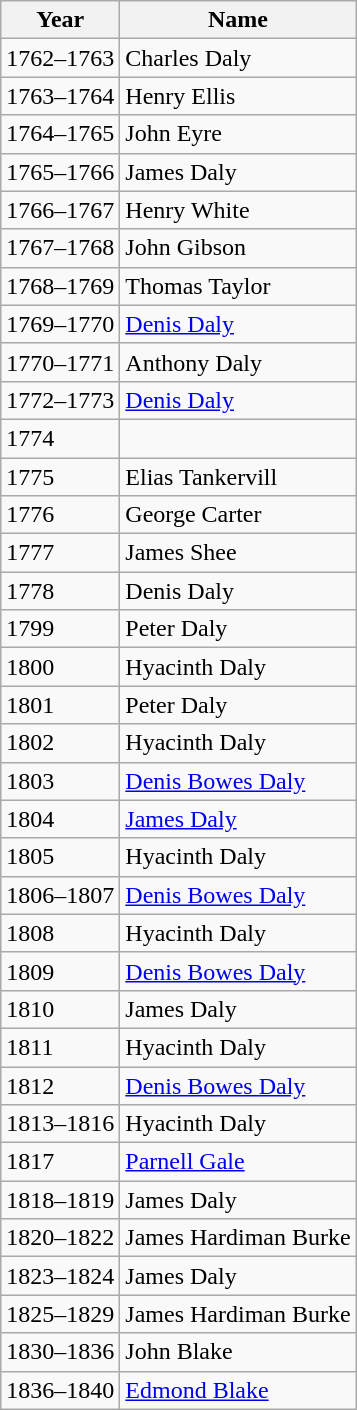<table class="wikitable">
<tr>
<th>Year</th>
<th>Name</th>
</tr>
<tr>
<td>1762–1763</td>
<td>Charles Daly</td>
</tr>
<tr>
<td>1763–1764</td>
<td>Henry Ellis</td>
</tr>
<tr>
<td>1764–1765</td>
<td>John Eyre</td>
</tr>
<tr>
<td>1765–1766</td>
<td>James Daly</td>
</tr>
<tr>
<td>1766–1767</td>
<td>Henry White</td>
</tr>
<tr>
<td>1767–1768</td>
<td>John Gibson</td>
</tr>
<tr>
<td>1768–1769</td>
<td>Thomas Taylor</td>
</tr>
<tr>
<td>1769–1770</td>
<td><a href='#'>Denis Daly</a></td>
</tr>
<tr>
<td>1770–1771</td>
<td>Anthony Daly</td>
</tr>
<tr>
<td>1772–1773</td>
<td><a href='#'>Denis Daly</a></td>
</tr>
<tr>
<td>1774</td>
<td></td>
</tr>
<tr>
<td>1775</td>
<td>Elias Tankervill</td>
</tr>
<tr>
<td>1776</td>
<td>George Carter</td>
</tr>
<tr>
<td>1777</td>
<td>James Shee</td>
</tr>
<tr>
<td>1778</td>
<td>Denis Daly</td>
</tr>
<tr>
<td>1799</td>
<td>Peter Daly</td>
</tr>
<tr>
<td>1800</td>
<td>Hyacinth Daly</td>
</tr>
<tr>
<td>1801</td>
<td>Peter Daly</td>
</tr>
<tr>
<td>1802</td>
<td>Hyacinth Daly</td>
</tr>
<tr>
<td>1803</td>
<td><a href='#'>Denis Bowes Daly</a></td>
</tr>
<tr>
<td>1804</td>
<td><a href='#'>James Daly</a></td>
</tr>
<tr>
<td>1805</td>
<td>Hyacinth Daly</td>
</tr>
<tr>
<td>1806–1807</td>
<td><a href='#'>Denis Bowes Daly</a></td>
</tr>
<tr>
<td>1808</td>
<td>Hyacinth Daly</td>
</tr>
<tr>
<td>1809</td>
<td><a href='#'>Denis Bowes Daly</a></td>
</tr>
<tr>
<td>1810</td>
<td>James Daly</td>
</tr>
<tr>
<td>1811</td>
<td>Hyacinth Daly</td>
</tr>
<tr>
<td>1812</td>
<td><a href='#'>Denis Bowes Daly</a></td>
</tr>
<tr>
<td>1813–1816</td>
<td>Hyacinth Daly</td>
</tr>
<tr>
<td>1817</td>
<td><a href='#'>Parnell Gale</a></td>
</tr>
<tr>
<td>1818–1819</td>
<td>James Daly</td>
</tr>
<tr>
<td>1820–1822</td>
<td>James Hardiman Burke</td>
</tr>
<tr>
<td>1823–1824</td>
<td>James Daly</td>
</tr>
<tr>
<td>1825–1829</td>
<td>James Hardiman Burke</td>
</tr>
<tr>
<td>1830–1836</td>
<td>John Blake</td>
</tr>
<tr>
<td>1836–1840</td>
<td><a href='#'>Edmond Blake</a></td>
</tr>
</table>
